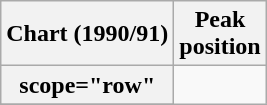<table class="wikitable sortable plainrowheaders">
<tr>
<th scope="col">Chart (1990/91)</th>
<th scope="col">Peak<br>position</th>
</tr>
<tr>
<th>scope="row"</th>
</tr>
<tr>
</tr>
</table>
